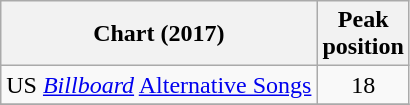<table class="wikitable sortable">
<tr>
<th>Chart (2017)</th>
<th>Peak<br>position</th>
</tr>
<tr>
<td>US <em><a href='#'>Billboard</a></em> <a href='#'>Alternative Songs</a></td>
<td style="text-align:center;">18</td>
</tr>
<tr>
</tr>
</table>
